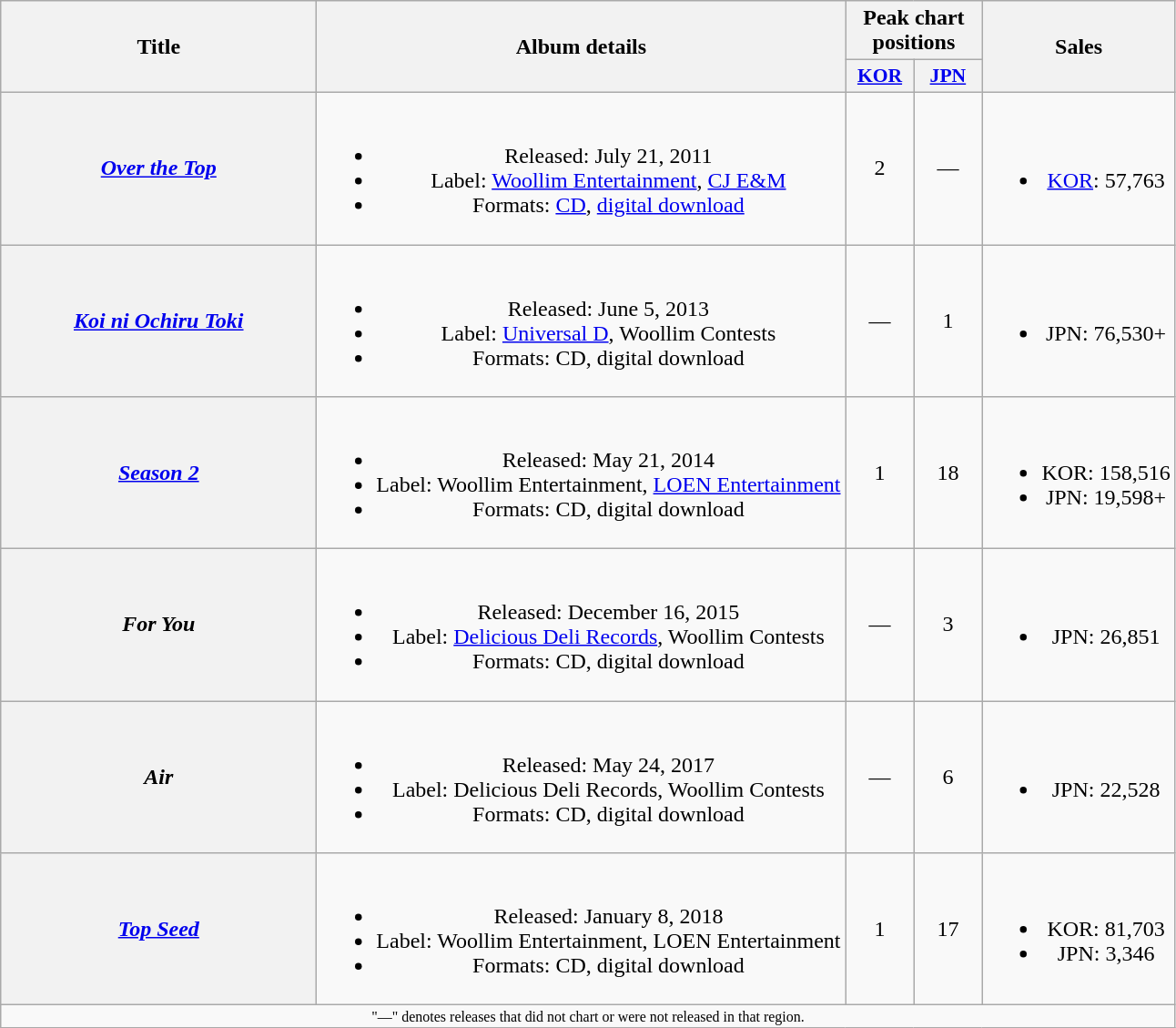<table class="wikitable plainrowheaders" style="text-align:center;">
<tr>
<th scope="col" rowspan="2" style="width:14em;">Title</th>
<th scope="col" rowspan="2">Album details</th>
<th scope="col" colspan="2">Peak chart positions</th>
<th scope="col" rowspan="2">Sales</th>
</tr>
<tr>
<th scope="col" style="width:3em;font-size:90%;"><a href='#'>KOR</a><br></th>
<th scope="col" style="width:3em;font-size:90%;"><a href='#'>JPN</a><br></th>
</tr>
<tr>
<th scope="row"><em><a href='#'>Over the Top</a></em></th>
<td><br><ul><li>Released: July 21, 2011 </li><li>Label: <a href='#'>Woollim Entertainment</a>, <a href='#'>CJ E&M</a></li><li>Formats: <a href='#'>CD</a>, <a href='#'>digital download</a></li></ul></td>
<td>2</td>
<td>—</td>
<td><br><ul><li><a href='#'>KOR</a>: 57,763</li></ul></td>
</tr>
<tr>
<th scope="row"><em><a href='#'>Koi ni Ochiru Toki</a></em></th>
<td><br><ul><li>Released: June 5, 2013 </li><li>Label: <a href='#'>Universal D</a>, Woollim Contests</li><li>Formats: CD, digital download</li></ul></td>
<td>—</td>
<td>1</td>
<td><br><ul><li>JPN: 76,530+</li></ul></td>
</tr>
<tr>
<th scope="row"><em><a href='#'>Season 2</a></em></th>
<td><br><ul><li>Released: May 21, 2014 </li><li>Label: Woollim Entertainment, <a href='#'>LOEN Entertainment</a></li><li>Formats: CD, digital download</li></ul></td>
<td>1</td>
<td>18</td>
<td><br><ul><li>KOR: 158,516</li><li>JPN: 19,598+</li></ul></td>
</tr>
<tr>
<th scope="row"><em>For You</em></th>
<td><br><ul><li>Released: December 16, 2015 </li><li>Label: <a href='#'>Delicious Deli Records</a>, Woollim Contests</li><li>Formats: CD, digital download</li></ul></td>
<td>—</td>
<td>3</td>
<td><br><ul><li>JPN: 26,851</li></ul></td>
</tr>
<tr>
<th scope="row"><em>Air</em></th>
<td><br><ul><li>Released: May 24, 2017 </li><li>Label: Delicious Deli Records, Woollim Contests</li><li>Formats: CD, digital download</li></ul></td>
<td>—</td>
<td>6</td>
<td><br><ul><li>JPN: 22,528</li></ul></td>
</tr>
<tr>
<th scope="row"><em><a href='#'>Top Seed</a></em></th>
<td><br><ul><li>Released: January 8, 2018 </li><li>Label: Woollim Entertainment, LOEN Entertainment</li><li>Formats: CD, digital download</li></ul></td>
<td>1</td>
<td>17</td>
<td><br><ul><li>KOR: 81,703</li><li>JPN: 3,346</li></ul></td>
</tr>
<tr>
<td colspan="6" style="font-size:8pt">"—" denotes releases that did not chart or were not released in that region.</td>
</tr>
</table>
